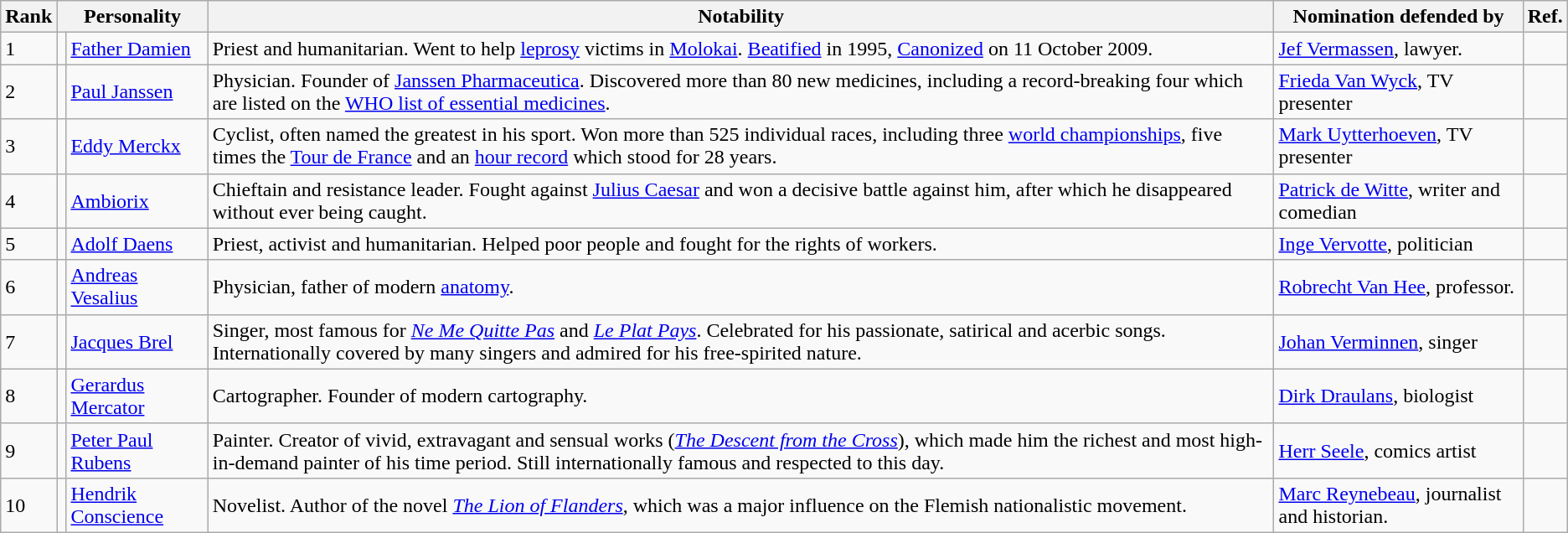<table class="wikitable sortable">
<tr>
<th>Rank</th>
<th colspan=2>Personality</th>
<th class="unsortable">Notability</th>
<th>Nomination defended by</th>
<th class="unsortable">Ref.</th>
</tr>
<tr>
<td>1</td>
<td></td>
<td><a href='#'>Father Damien</a></td>
<td>Priest and humanitarian. Went to help <a href='#'>leprosy</a> victims in <a href='#'>Molokai</a>. <a href='#'>Beatified</a> in 1995, <a href='#'>Canonized</a> on 11 October 2009.</td>
<td><a href='#'>Jef Vermassen</a>, lawyer.</td>
<td></td>
</tr>
<tr>
<td>2</td>
<td></td>
<td><a href='#'>Paul Janssen</a></td>
<td>Physician. Founder of <a href='#'>Janssen Pharmaceutica</a>. Discovered more than 80 new medicines, including a record-breaking four which are listed on the <a href='#'>WHO list of essential medicines</a>.</td>
<td><a href='#'>Frieda Van Wyck</a>, TV presenter</td>
<td></td>
</tr>
<tr>
<td>3</td>
<td></td>
<td><a href='#'>Eddy Merckx</a></td>
<td>Cyclist, often named the greatest in his sport. Won more than 525 individual races, including three <a href='#'>world championships</a>, five times the <a href='#'>Tour de France</a> and an <a href='#'>hour record</a> which stood for 28 years.</td>
<td><a href='#'>Mark Uytterhoeven</a>, TV presenter</td>
<td></td>
</tr>
<tr>
<td>4</td>
<td></td>
<td><a href='#'>Ambiorix</a></td>
<td>Chieftain and resistance leader. Fought against <a href='#'>Julius Caesar</a> and won a decisive battle against him, after which he disappeared without ever being caught.</td>
<td><a href='#'>Patrick de Witte</a>, writer and comedian</td>
<td></td>
</tr>
<tr>
<td>5</td>
<td></td>
<td><a href='#'>Adolf Daens</a></td>
<td>Priest, activist and humanitarian. Helped poor people and fought for the rights of workers.</td>
<td><a href='#'>Inge Vervotte</a>, politician</td>
<td></td>
</tr>
<tr>
<td>6</td>
<td></td>
<td><a href='#'>Andreas Vesalius</a></td>
<td>Physician, father of modern <a href='#'>anatomy</a>.</td>
<td><a href='#'>Robrecht Van Hee</a>, professor.</td>
<td></td>
</tr>
<tr>
<td>7</td>
<td></td>
<td><a href='#'>Jacques Brel</a></td>
<td>Singer, most famous for <em><a href='#'>Ne Me Quitte Pas</a></em> and <em><a href='#'>Le Plat Pays</a></em>. Celebrated for his passionate, satirical and acerbic songs. Internationally covered by many singers and admired for his free-spirited nature.</td>
<td><a href='#'>Johan Verminnen</a>, singer</td>
<td></td>
</tr>
<tr>
<td>8</td>
<td></td>
<td><a href='#'>Gerardus Mercator</a></td>
<td>Cartographer. Founder of modern cartography.</td>
<td><a href='#'>Dirk Draulans</a>, biologist</td>
<td></td>
</tr>
<tr>
<td>9</td>
<td></td>
<td><a href='#'>Peter Paul Rubens</a></td>
<td>Painter. Creator of vivid, extravagant and sensual works (<em><a href='#'>The Descent from the Cross</a></em>), which made him the richest and most high-in-demand painter of his time period. Still internationally famous and respected to this day.</td>
<td><a href='#'>Herr Seele</a>, comics artist</td>
<td></td>
</tr>
<tr>
<td>10</td>
<td></td>
<td><a href='#'>Hendrik Conscience</a></td>
<td>Novelist. Author of the novel <em><a href='#'>The Lion of Flanders</a></em>, which was a major influence on the Flemish nationalistic movement.</td>
<td><a href='#'>Marc Reynebeau</a>, journalist and historian.</td>
<td></td>
</tr>
</table>
